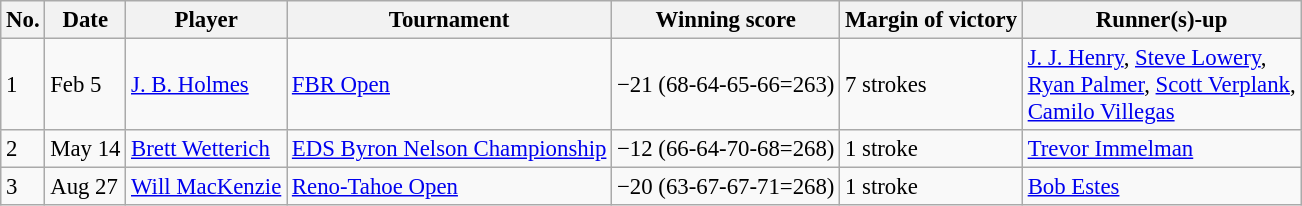<table class="wikitable" style="font-size:95%;">
<tr>
<th>No.</th>
<th>Date</th>
<th>Player</th>
<th>Tournament</th>
<th>Winning score</th>
<th>Margin of victory</th>
<th>Runner(s)-up</th>
</tr>
<tr>
<td>1</td>
<td>Feb 5</td>
<td> <a href='#'>J. B. Holmes</a></td>
<td><a href='#'>FBR Open</a></td>
<td>−21 (68-64-65-66=263)</td>
<td>7 strokes</td>
<td> <a href='#'>J. J. Henry</a>,  <a href='#'>Steve Lowery</a>,<br> <a href='#'>Ryan Palmer</a>,  <a href='#'>Scott Verplank</a>,<br> <a href='#'>Camilo Villegas</a></td>
</tr>
<tr>
<td>2</td>
<td>May 14</td>
<td> <a href='#'>Brett Wetterich</a></td>
<td><a href='#'>EDS Byron Nelson Championship</a></td>
<td>−12 (66-64-70-68=268)</td>
<td>1 stroke</td>
<td> <a href='#'>Trevor Immelman</a></td>
</tr>
<tr>
<td>3</td>
<td>Aug 27</td>
<td> <a href='#'>Will MacKenzie</a></td>
<td><a href='#'>Reno-Tahoe Open</a></td>
<td>−20 (63-67-67-71=268)</td>
<td>1 stroke</td>
<td> <a href='#'>Bob Estes</a></td>
</tr>
</table>
